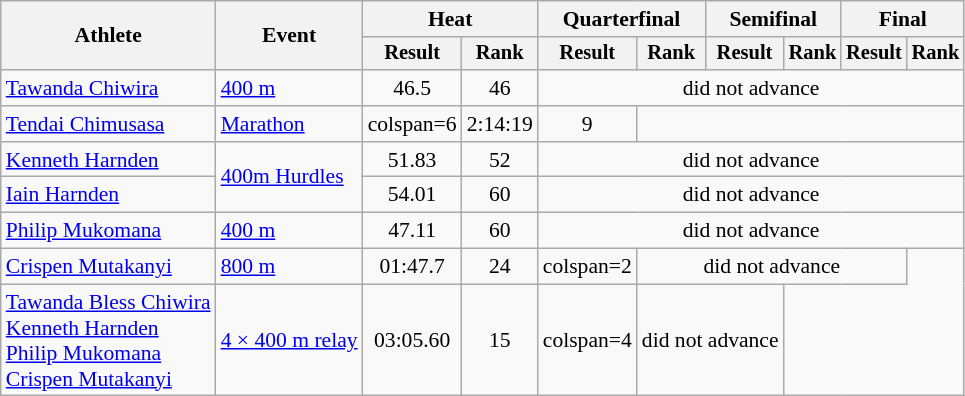<table class=wikitable style="font-size:90%">
<tr>
<th rowspan="2">Athlete</th>
<th rowspan="2">Event</th>
<th colspan="2">Heat</th>
<th colspan="2">Quarterfinal</th>
<th colspan="2">Semifinal</th>
<th colspan="2">Final</th>
</tr>
<tr style="font-size:95%">
<th>Result</th>
<th>Rank</th>
<th>Result</th>
<th>Rank</th>
<th>Result</th>
<th>Rank</th>
<th>Result</th>
<th>Rank</th>
</tr>
<tr align=center>
<td align=left><a href='#'>Tawanda Chiwira</a></td>
<td align=left><a href='#'>400 m</a></td>
<td>46.5</td>
<td>46</td>
<td colspan=6>did not advance</td>
</tr>
<tr align=center>
<td align=left><a href='#'>Tendai Chimusasa</a></td>
<td align=left><a href='#'>Marathon</a></td>
<td>colspan=6 </td>
<td>2:14:19</td>
<td>9</td>
</tr>
<tr align=center>
<td align=left><a href='#'>Kenneth Harnden</a></td>
<td align=left rowspan=2><a href='#'>400m Hurdles</a></td>
<td>51.83</td>
<td>52</td>
<td colspan=6>did not advance</td>
</tr>
<tr align=center>
<td align=left><a href='#'>Iain Harnden</a></td>
<td>54.01</td>
<td>60</td>
<td colspan=6>did not advance</td>
</tr>
<tr align=center>
<td align=left><a href='#'>Philip Mukomana</a></td>
<td align=left><a href='#'>400 m</a></td>
<td>47.11</td>
<td>60</td>
<td colspan=6>did not advance</td>
</tr>
<tr align=center>
<td align=left><a href='#'>Crispen Mutakanyi</a></td>
<td align=left><a href='#'>800 m</a></td>
<td>01:47.7</td>
<td>24</td>
<td>colspan=2 </td>
<td colspan=4>did not advance</td>
</tr>
<tr align=center>
<td align=left><a href='#'>Tawanda Bless Chiwira</a><br><a href='#'>Kenneth Harnden</a><br><a href='#'>Philip Mukomana</a><br><a href='#'>Crispen Mutakanyi</a></td>
<td align=left><a href='#'>4 × 400 m relay</a></td>
<td>03:05.60</td>
<td>15</td>
<td>colspan=4 </td>
<td colspan=2>did not advance</td>
</tr>
</table>
